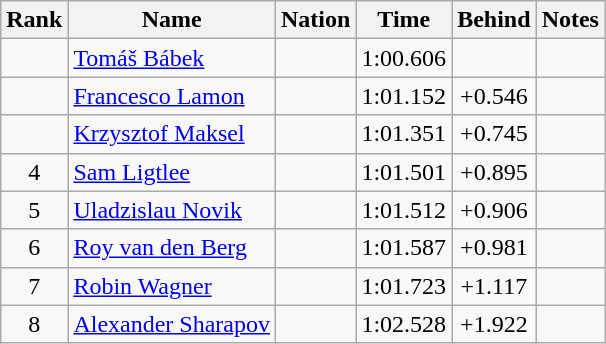<table class="wikitable sortable" style="text-align:center">
<tr>
<th>Rank</th>
<th>Name</th>
<th>Nation</th>
<th>Time</th>
<th>Behind</th>
<th>Notes</th>
</tr>
<tr>
<td></td>
<td align=left><a href='#'>Tomáš Bábek</a></td>
<td align=left></td>
<td>1:00.606</td>
<td></td>
<td></td>
</tr>
<tr>
<td></td>
<td align=left><a href='#'>Francesco Lamon</a></td>
<td align=left></td>
<td>1:01.152</td>
<td>+0.546</td>
<td></td>
</tr>
<tr>
<td></td>
<td align=left><a href='#'>Krzysztof Maksel</a></td>
<td align=left></td>
<td>1:01.351</td>
<td>+0.745</td>
<td></td>
</tr>
<tr>
<td>4</td>
<td align=left><a href='#'>Sam Ligtlee</a></td>
<td align=left></td>
<td>1:01.501</td>
<td>+0.895</td>
<td></td>
</tr>
<tr>
<td>5</td>
<td align=left><a href='#'>Uladzislau Novik</a></td>
<td align=left></td>
<td>1:01.512</td>
<td>+0.906</td>
<td></td>
</tr>
<tr>
<td>6</td>
<td align=left><a href='#'>Roy van den Berg</a></td>
<td align=left></td>
<td>1:01.587</td>
<td>+0.981</td>
<td></td>
</tr>
<tr>
<td>7</td>
<td align=left><a href='#'>Robin Wagner</a></td>
<td align=left></td>
<td>1:01.723</td>
<td>+1.117</td>
<td></td>
</tr>
<tr>
<td>8</td>
<td align=left><a href='#'>Alexander Sharapov</a></td>
<td align=left></td>
<td>1:02.528</td>
<td>+1.922</td>
<td></td>
</tr>
</table>
